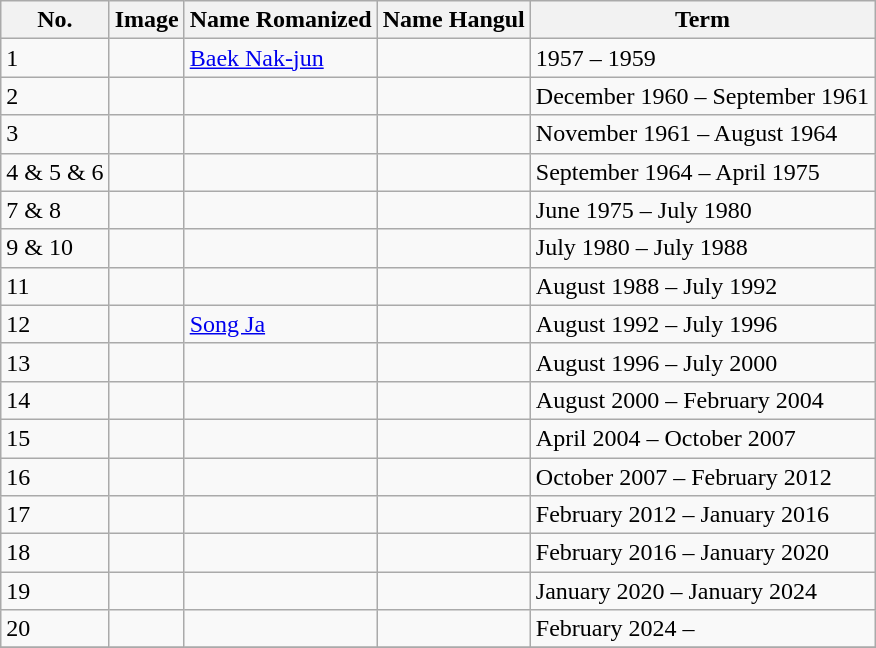<table class="wikitable sortable">
<tr>
<th>No.</th>
<th>Image</th>
<th>Name Romanized</th>
<th>Name Hangul</th>
<th>Term</th>
</tr>
<tr>
<td>1</td>
<td></td>
<td><a href='#'>Baek Nak-jun</a></td>
<td></td>
<td>1957 – 1959</td>
</tr>
<tr>
<td>2</td>
<td></td>
<td></td>
<td></td>
<td>December 1960 – September 1961</td>
</tr>
<tr>
<td>3</td>
<td></td>
<td></td>
<td></td>
<td>November 1961 – August 1964</td>
</tr>
<tr>
<td>4 & 5 & 6</td>
<td></td>
<td></td>
<td></td>
<td>September 1964 – April 1975</td>
</tr>
<tr>
<td>7 & 8</td>
<td></td>
<td></td>
<td></td>
<td>June 1975 – July 1980</td>
</tr>
<tr>
<td>9 & 10</td>
<td></td>
<td></td>
<td></td>
<td>July 1980 – July 1988</td>
</tr>
<tr>
<td>11</td>
<td></td>
<td></td>
<td></td>
<td>August 1988 – July 1992</td>
</tr>
<tr>
<td>12</td>
<td></td>
<td><a href='#'>Song Ja</a></td>
<td></td>
<td>August 1992 – July 1996</td>
</tr>
<tr>
<td>13</td>
<td></td>
<td></td>
<td></td>
<td>August 1996 – July 2000</td>
</tr>
<tr>
<td>14</td>
<td></td>
<td></td>
<td></td>
<td>August 2000 – February 2004</td>
</tr>
<tr>
<td>15</td>
<td></td>
<td></td>
<td></td>
<td>April 2004 – October 2007</td>
</tr>
<tr>
<td>16</td>
<td></td>
<td></td>
<td></td>
<td>October 2007 – February 2012</td>
</tr>
<tr>
<td>17</td>
<td></td>
<td></td>
<td></td>
<td>February 2012 – January 2016</td>
</tr>
<tr>
<td>18</td>
<td></td>
<td></td>
<td></td>
<td>February 2016 – January 2020</td>
</tr>
<tr>
<td>19</td>
<td></td>
<td></td>
<td></td>
<td>January 2020 – January 2024</td>
</tr>
<tr>
<td>20</td>
<td></td>
<td></td>
<td></td>
<td>February 2024 –</td>
</tr>
<tr>
</tr>
</table>
